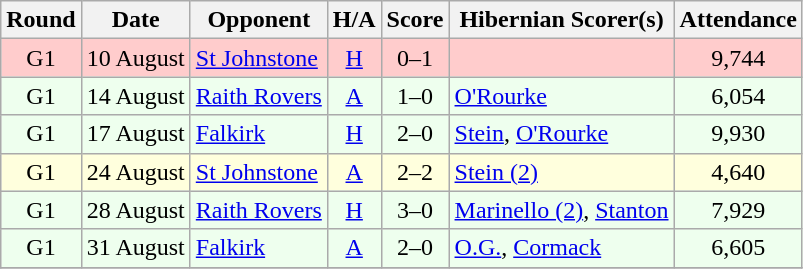<table class="wikitable" style="text-align:center">
<tr>
<th>Round</th>
<th>Date</th>
<th>Opponent</th>
<th>H/A</th>
<th>Score</th>
<th>Hibernian Scorer(s)</th>
<th>Attendance</th>
</tr>
<tr bgcolor=#FFCCCC>
<td>G1</td>
<td align=left>10 August</td>
<td align=left><a href='#'>St Johnstone</a></td>
<td><a href='#'>H</a></td>
<td>0–1</td>
<td align=left></td>
<td>9,744</td>
</tr>
<tr bgcolor=#EEFFEE>
<td>G1</td>
<td align=left>14 August</td>
<td align=left><a href='#'>Raith Rovers</a></td>
<td><a href='#'>A</a></td>
<td>1–0</td>
<td align=left><a href='#'>O'Rourke</a></td>
<td>6,054</td>
</tr>
<tr bgcolor=#EEFFEE>
<td>G1</td>
<td align=left>17 August</td>
<td align=left><a href='#'>Falkirk</a></td>
<td><a href='#'>H</a></td>
<td>2–0</td>
<td align=left><a href='#'>Stein</a>, <a href='#'>O'Rourke</a></td>
<td>9,930</td>
</tr>
<tr bgcolor=#FFFFDD>
<td>G1</td>
<td align=left>24 August</td>
<td align=left><a href='#'>St Johnstone</a></td>
<td><a href='#'>A</a></td>
<td>2–2</td>
<td align=left><a href='#'>Stein (2)</a></td>
<td>4,640</td>
</tr>
<tr bgcolor=#EEFFEE>
<td>G1</td>
<td align=left>28 August</td>
<td align=left><a href='#'>Raith Rovers</a></td>
<td><a href='#'>H</a></td>
<td>3–0</td>
<td align=left><a href='#'>Marinello (2)</a>, <a href='#'>Stanton</a></td>
<td>7,929</td>
</tr>
<tr bgcolor=#EEFFEE>
<td>G1</td>
<td align=left>31 August</td>
<td align=left><a href='#'>Falkirk</a></td>
<td><a href='#'>A</a></td>
<td>2–0</td>
<td align=left><a href='#'>O.G.</a>, <a href='#'>Cormack</a></td>
<td>6,605</td>
</tr>
<tr>
</tr>
</table>
